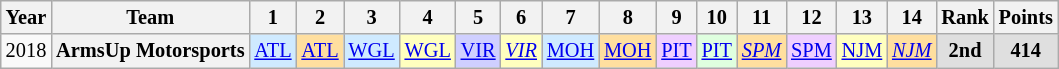<table class="wikitable" style="text-align:center; font-size:85%">
<tr>
<th>Year</th>
<th>Team</th>
<th>1</th>
<th>2</th>
<th>3</th>
<th>4</th>
<th>5</th>
<th>6</th>
<th>7</th>
<th>8</th>
<th>9</th>
<th>10</th>
<th>11</th>
<th>12</th>
<th>13</th>
<th>14</th>
<th>Rank</th>
<th>Points</th>
</tr>
<tr>
<td>2018</td>
<th nowrap>ArmsUp Motorsports</th>
<td style="background:#CFEAFF;"><a href='#'>ATL</a><br></td>
<td style="background:#FFDF9F;"><a href='#'>ATL</a><br></td>
<td style="background:#CFEAFF;"><a href='#'>WGL</a><br></td>
<td style="background:#FFFFBF;"><a href='#'>WGL</a><br></td>
<td style="background:#CFCFFF;"><a href='#'>VIR</a><br></td>
<td style="background:#FFFFBF;"><em><a href='#'>VIR</a></em><br></td>
<td style="background:#CFEAFF;"><a href='#'>MOH</a><br></td>
<td style="background:#FFDF9F;"><a href='#'>MOH</a><br></td>
<td style="background:#EFCFFF;"><a href='#'>PIT</a><br></td>
<td style="background:#DFFFDF;"><a href='#'>PIT</a><br></td>
<td style="background:#FFDF9F;"><em><a href='#'>SPM</a></em><br></td>
<td style="background:#EFCFFF;"><a href='#'>SPM</a><br></td>
<td style="background:#FFFFBF;"><a href='#'>NJM</a><br></td>
<td style="background:#FFDF9F;"><em><a href='#'>NJM</a></em><br></td>
<th style="background:#DFDFDF;">2nd</th>
<th style="background:#DFDFDF;">414</th>
</tr>
</table>
